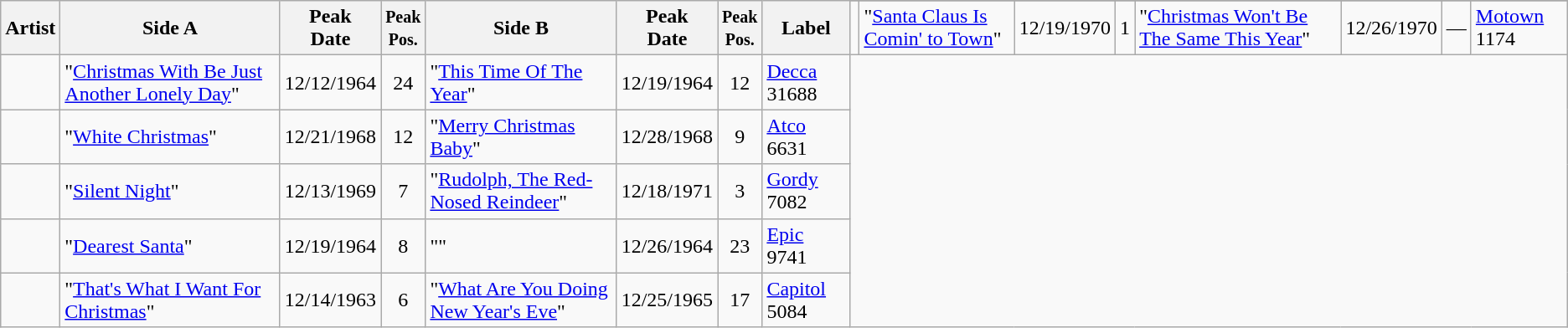<table class="wikitable sortable plainrowheaders">
<tr>
<th rowspan="2">Artist</th>
<th rowspan="2">Side A</th>
<th rowspan="2">Peak<br>Date</th>
<th rowspan="2"><small>Peak<br>Pos.</small></th>
<th rowspan="2">Side B</th>
<th rowspan="2">Peak<br>Date</th>
<th rowspan="2"><small>Peak<br>Pos.</small></th>
<th rowspan="2">Label</th>
</tr>
<tr>
<td></td>
<td>"<a href='#'>Santa Claus Is Comin' to Town</a>"</td>
<td>12/19/1970</td>
<td align="center">1</td>
<td>"<a href='#'>Christmas Won't Be The Same This Year</a>"</td>
<td>12/26/1970</td>
<td align="center">―</td>
<td><a href='#'>Motown</a> 1174</td>
</tr>
<tr>
<td></td>
<td>"<a href='#'>Christmas With Be Just Another Lonely Day</a>"</td>
<td>12/12/1964</td>
<td align="center">24</td>
<td>"<a href='#'>This Time Of The Year</a>"</td>
<td>12/19/1964</td>
<td align="center">12</td>
<td><a href='#'>Decca</a> 31688</td>
</tr>
<tr>
<td></td>
<td>"<a href='#'>White Christmas</a>"</td>
<td>12/21/1968</td>
<td align="center">12</td>
<td>"<a href='#'>Merry Christmas Baby</a>"</td>
<td>12/28/1968</td>
<td align="center">9</td>
<td><a href='#'>Atco</a> 6631</td>
</tr>
<tr>
<td></td>
<td>"<a href='#'>Silent Night</a>"</td>
<td>12/13/1969</td>
<td align="center">7</td>
<td>"<a href='#'>Rudolph, The Red-Nosed Reindeer</a>"</td>
<td>12/18/1971</td>
<td align="center">3</td>
<td><a href='#'>Gordy</a> 7082</td>
</tr>
<tr>
<td></td>
<td>"<a href='#'>Dearest Santa</a>"</td>
<td>12/19/1964</td>
<td align="center">8</td>
<td>""</td>
<td>12/26/1964</td>
<td align="center">23</td>
<td><a href='#'>Epic</a> 9741</td>
</tr>
<tr>
<td></td>
<td>"<a href='#'>That's What I Want For Christmas</a>"</td>
<td>12/14/1963</td>
<td align="center">6</td>
<td>"<a href='#'>What Are You Doing New Year's Eve</a>"</td>
<td>12/25/1965</td>
<td align="center">17</td>
<td><a href='#'>Capitol</a> 5084</td>
</tr>
</table>
